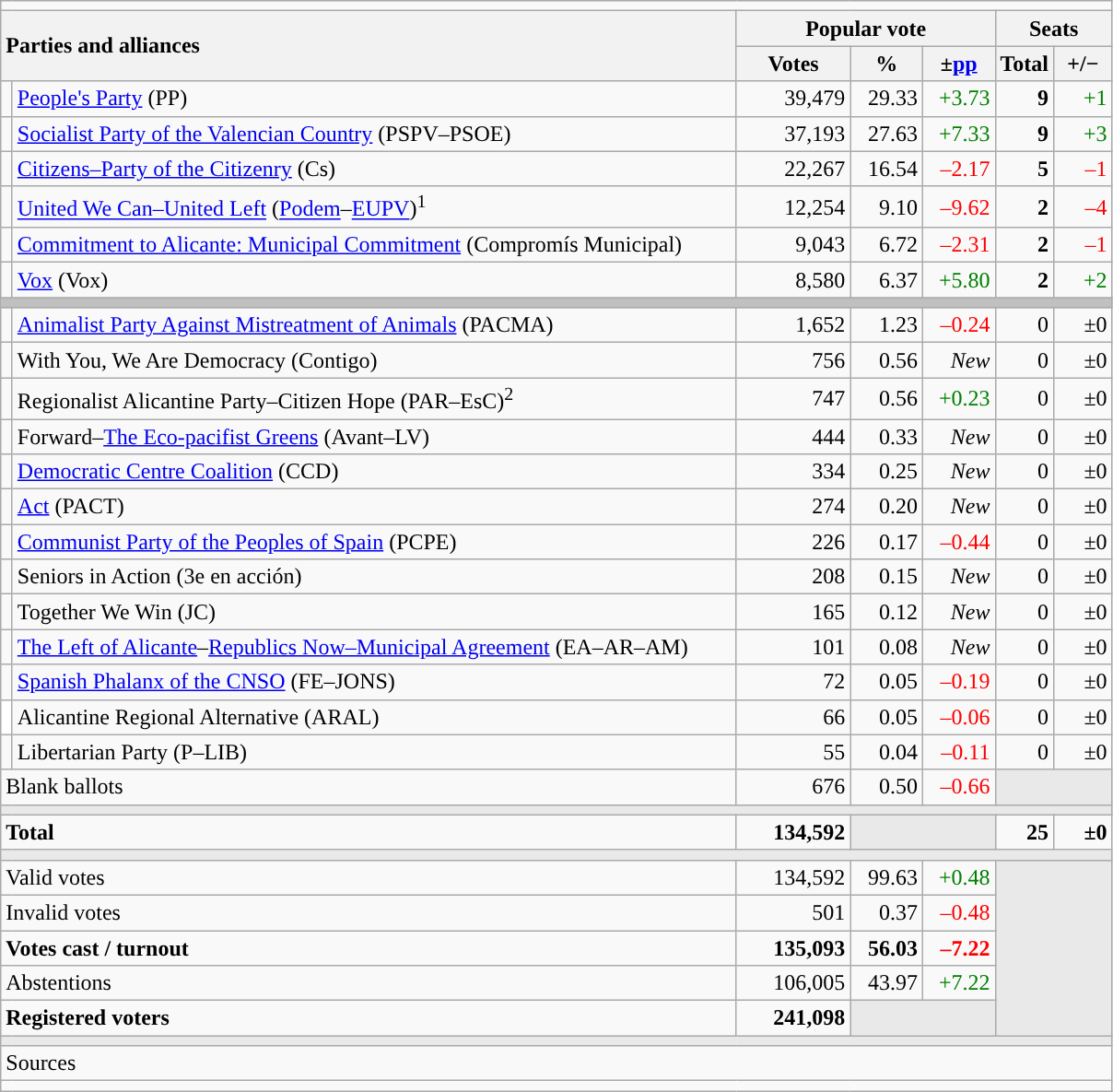<table class="wikitable" style="text-align:right;">
<tr>
<td colspan="7"></td>
</tr>
<tr>
<th style="text-align:left;" rowspan="2" colspan="2" width="525">Parties and alliances</th>
<th colspan="3">Popular vote</th>
<th colspan="2">Seats</th>
</tr>
<tr>
<th width="75">Votes</th>
<th width="45">%</th>
<th width="45">±<a href='#'>pp</a></th>
<th width="35">Total</th>
<th width="35">+/−</th>
</tr>
<tr>
<td width="1" style="color:inherit;background:"></td>
<td align="left"><a href='#'>People's Party</a> (PP)</td>
<td>39,479</td>
<td>29.33</td>
<td style="color:green;">+3.73</td>
<td><strong>9</strong></td>
<td style="color:green;">+1</td>
</tr>
<tr>
<td style="color:inherit;background:"></td>
<td align="left"><a href='#'>Socialist Party of the Valencian Country</a> (PSPV–PSOE)</td>
<td>37,193</td>
<td>27.63</td>
<td style="color:green;">+7.33</td>
<td><strong>9</strong></td>
<td style="color:green;">+3</td>
</tr>
<tr>
<td style="color:inherit;background:"></td>
<td align="left"><a href='#'>Citizens–Party of the Citizenry</a> (Cs)</td>
<td>22,267</td>
<td>16.54</td>
<td style="color:red;">–2.17</td>
<td><strong>5</strong></td>
<td style="color:red;">–1</td>
</tr>
<tr>
<td style="color:inherit;background:"></td>
<td align="left"><a href='#'>United We Can–United Left</a> (<a href='#'>Podem</a>–<a href='#'>EUPV</a>)<sup>1</sup></td>
<td>12,254</td>
<td>9.10</td>
<td style="color:red;">–9.62</td>
<td><strong>2</strong></td>
<td style="color:red;">–4</td>
</tr>
<tr>
<td style="color:inherit;background:"></td>
<td align="left"><a href='#'>Commitment to Alicante: Municipal Commitment</a> (Compromís Municipal)</td>
<td>9,043</td>
<td>6.72</td>
<td style="color:red;">–2.31</td>
<td><strong>2</strong></td>
<td style="color:red;">–1</td>
</tr>
<tr>
<td style="color:inherit;background:"></td>
<td align="left"><a href='#'>Vox</a> (Vox)</td>
<td>8,580</td>
<td>6.37</td>
<td style="color:green;">+5.80</td>
<td><strong>2</strong></td>
<td style="color:green;">+2</td>
</tr>
<tr>
<td colspan="7" bgcolor="#C0C0C0"></td>
</tr>
<tr>
<td style="color:inherit;background:"></td>
<td align="left"><a href='#'>Animalist Party Against Mistreatment of Animals</a> (PACMA)</td>
<td>1,652</td>
<td>1.23</td>
<td style="color:red;">–0.24</td>
<td>0</td>
<td>±0</td>
</tr>
<tr>
<td style="color:inherit;background:"></td>
<td align="left">With You, We Are Democracy (Contigo)</td>
<td>756</td>
<td>0.56</td>
<td><em>New</em></td>
<td>0</td>
<td>±0</td>
</tr>
<tr>
<td style="color:inherit;background:"></td>
<td align="left">Regionalist Alicantine Party–Citizen Hope (PAR–EsC)<sup>2</sup></td>
<td>747</td>
<td>0.56</td>
<td style="color:green;">+0.23</td>
<td>0</td>
<td>±0</td>
</tr>
<tr>
<td style="color:inherit;background:"></td>
<td align="left">Forward–<a href='#'>The Eco-pacifist Greens</a> (Avant–LV)</td>
<td>444</td>
<td>0.33</td>
<td><em>New</em></td>
<td>0</td>
<td>±0</td>
</tr>
<tr>
<td style="color:inherit;background:"></td>
<td align="left"><a href='#'>Democratic Centre Coalition</a> (CCD)</td>
<td>334</td>
<td>0.25</td>
<td><em>New</em></td>
<td>0</td>
<td>±0</td>
</tr>
<tr>
<td style="color:inherit;background:"></td>
<td align="left"><a href='#'>Act</a> (PACT)</td>
<td>274</td>
<td>0.20</td>
<td><em>New</em></td>
<td>0</td>
<td>±0</td>
</tr>
<tr>
<td style="color:inherit;background:"></td>
<td align="left"><a href='#'>Communist Party of the Peoples of Spain</a> (PCPE)</td>
<td>226</td>
<td>0.17</td>
<td style="color:red;">–0.44</td>
<td>0</td>
<td>±0</td>
</tr>
<tr>
<td style="color:inherit;background:"></td>
<td align="left">Seniors in Action (3e en acción)</td>
<td>208</td>
<td>0.15</td>
<td><em>New</em></td>
<td>0</td>
<td>±0</td>
</tr>
<tr>
<td style="color:inherit;background:"></td>
<td align="left">Together We Win (JC)</td>
<td>165</td>
<td>0.12</td>
<td><em>New</em></td>
<td>0</td>
<td>±0</td>
</tr>
<tr>
<td style="color:inherit;background:"></td>
<td align="left"><a href='#'>The Left of Alicante</a>–<a href='#'>Republics Now–Municipal Agreement</a> (EA–AR–AM)</td>
<td>101</td>
<td>0.08</td>
<td><em>New</em></td>
<td>0</td>
<td>±0</td>
</tr>
<tr>
<td style="color:inherit;background:"></td>
<td align="left"><a href='#'>Spanish Phalanx of the CNSO</a> (FE–JONS)</td>
<td>72</td>
<td>0.05</td>
<td style="color:red;">–0.19</td>
<td>0</td>
<td>±0</td>
</tr>
<tr>
<td bgcolor="white"></td>
<td align="left">Alicantine Regional Alternative (ARAL)</td>
<td>66</td>
<td>0.05</td>
<td style="color:red;">–0.06</td>
<td>0</td>
<td>±0</td>
</tr>
<tr>
<td style="color:inherit;background:"></td>
<td align="left">Libertarian Party (P–LIB)</td>
<td>55</td>
<td>0.04</td>
<td style="color:red;">–0.11</td>
<td>0</td>
<td>±0</td>
</tr>
<tr>
<td align="left" colspan="2">Blank ballots</td>
<td>676</td>
<td>0.50</td>
<td style="color:red;">–0.66</td>
<td bgcolor="#E9E9E9" colspan="2"></td>
</tr>
<tr>
<td colspan="7" bgcolor="#E9E9E9"></td>
</tr>
<tr style="font-weight:bold;">
<td align="left" colspan="2">Total</td>
<td>134,592</td>
<td bgcolor="#E9E9E9" colspan="2"></td>
<td>25</td>
<td>±0</td>
</tr>
<tr>
<td colspan="7" bgcolor="#E9E9E9"></td>
</tr>
<tr>
<td align="left" colspan="2">Valid votes</td>
<td>134,592</td>
<td>99.63</td>
<td style="color:green;">+0.48</td>
<td bgcolor="#E9E9E9" colspan="2" rowspan="5"></td>
</tr>
<tr>
<td align="left" colspan="2">Invalid votes</td>
<td>501</td>
<td>0.37</td>
<td style="color:red;">–0.48</td>
</tr>
<tr style="font-weight:bold;">
<td align="left" colspan="2">Votes cast / turnout</td>
<td>135,093</td>
<td>56.03</td>
<td style="color:red;">–7.22</td>
</tr>
<tr>
<td align="left" colspan="2">Abstentions</td>
<td>106,005</td>
<td>43.97</td>
<td style="color:green;">+7.22</td>
</tr>
<tr style="font-weight:bold;">
<td align="left" colspan="2">Registered voters</td>
<td>241,098</td>
<td bgcolor="#E9E9E9" colspan="2"></td>
</tr>
<tr>
<td colspan="7" bgcolor="#E9E9E9"></td>
</tr>
<tr>
<td align="left" colspan="7">Sources</td>
</tr>
<tr>
<td colspan="7" style="text-align:left; max-width:790px;"></td>
</tr>
</table>
